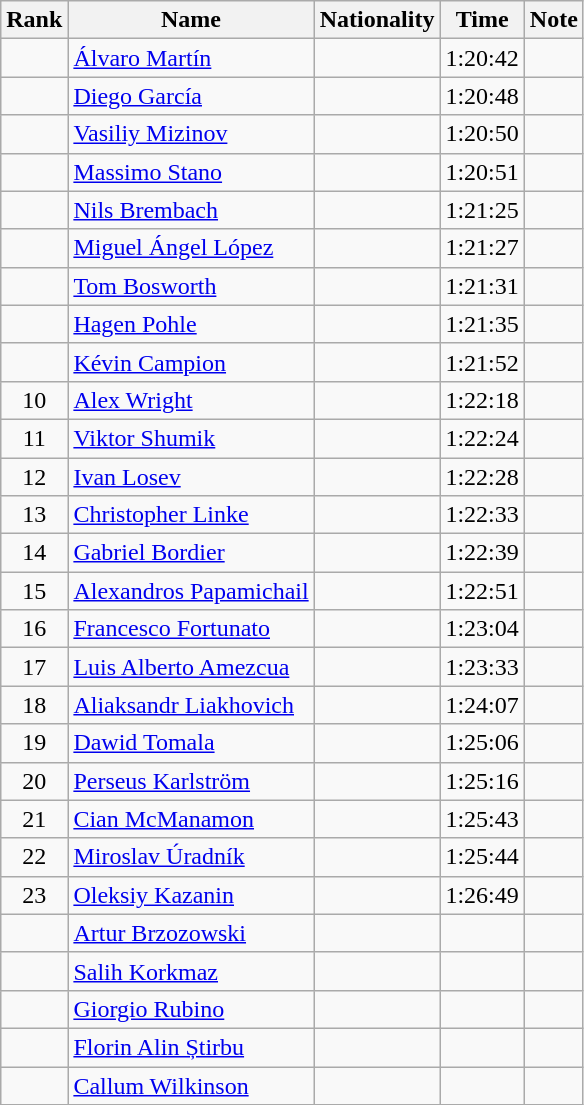<table class="wikitable sortable" style="text-align:center">
<tr>
<th>Rank</th>
<th>Name</th>
<th>Nationality</th>
<th>Time</th>
<th>Note</th>
</tr>
<tr>
<td></td>
<td align=left><a href='#'>Álvaro Martín</a></td>
<td align=left></td>
<td>1:20:42</td>
<td></td>
</tr>
<tr>
<td></td>
<td align=left><a href='#'>Diego García</a></td>
<td align=left></td>
<td>1:20:48</td>
<td></td>
</tr>
<tr>
<td></td>
<td align=left><a href='#'>Vasiliy Mizinov</a></td>
<td align=left></td>
<td>1:20:50</td>
<td></td>
</tr>
<tr>
<td></td>
<td align=left><a href='#'>Massimo Stano</a></td>
<td align=left></td>
<td>1:20:51</td>
<td></td>
</tr>
<tr>
<td></td>
<td align=left><a href='#'>Nils Brembach</a></td>
<td align=left></td>
<td>1:21:25</td>
<td></td>
</tr>
<tr>
<td></td>
<td align=left><a href='#'>Miguel Ángel López</a></td>
<td align=left></td>
<td>1:21:27</td>
<td></td>
</tr>
<tr>
<td></td>
<td align=left><a href='#'>Tom Bosworth</a></td>
<td align=left></td>
<td>1:21:31</td>
<td></td>
</tr>
<tr>
<td></td>
<td align=left><a href='#'>Hagen Pohle</a></td>
<td align=left></td>
<td>1:21:35</td>
<td></td>
</tr>
<tr>
<td></td>
<td align=left><a href='#'>Kévin Campion</a></td>
<td align=left></td>
<td>1:21:52</td>
<td></td>
</tr>
<tr>
<td>10</td>
<td align=left><a href='#'>Alex Wright</a></td>
<td align=left></td>
<td>1:22:18</td>
<td></td>
</tr>
<tr>
<td>11</td>
<td align=left><a href='#'>Viktor Shumik</a></td>
<td align=left></td>
<td>1:22:24</td>
<td></td>
</tr>
<tr>
<td>12</td>
<td align=left><a href='#'>Ivan Losev</a></td>
<td align=left></td>
<td>1:22:28</td>
<td></td>
</tr>
<tr>
<td>13</td>
<td align=left><a href='#'>Christopher Linke</a></td>
<td align=left></td>
<td>1:22:33</td>
<td></td>
</tr>
<tr>
<td>14</td>
<td align=left><a href='#'>Gabriel Bordier</a></td>
<td align=left></td>
<td>1:22:39</td>
<td></td>
</tr>
<tr>
<td>15</td>
<td align=left><a href='#'>Alexandros Papamichail</a></td>
<td align=left></td>
<td>1:22:51</td>
<td></td>
</tr>
<tr>
<td>16</td>
<td align=left><a href='#'>Francesco Fortunato</a></td>
<td align=left></td>
<td>1:23:04</td>
<td></td>
</tr>
<tr>
<td>17</td>
<td align=left><a href='#'>Luis Alberto Amezcua</a></td>
<td align=left></td>
<td>1:23:33</td>
<td></td>
</tr>
<tr>
<td>18</td>
<td align=left><a href='#'>Aliaksandr Liakhovich</a></td>
<td align=left></td>
<td>1:24:07</td>
<td></td>
</tr>
<tr>
<td>19</td>
<td align=left><a href='#'>Dawid Tomala</a></td>
<td align=left></td>
<td>1:25:06</td>
<td></td>
</tr>
<tr>
<td>20</td>
<td align=left><a href='#'>Perseus Karlström</a></td>
<td align=left></td>
<td>1:25:16</td>
<td></td>
</tr>
<tr>
<td>21</td>
<td align=left><a href='#'>Cian McManamon</a></td>
<td align=left></td>
<td>1:25:43</td>
<td></td>
</tr>
<tr>
<td>22</td>
<td align=left><a href='#'>Miroslav Úradník</a></td>
<td align=left></td>
<td>1:25:44</td>
<td></td>
</tr>
<tr>
<td>23</td>
<td align=left><a href='#'>Oleksiy Kazanin</a></td>
<td align=left></td>
<td>1:26:49</td>
<td></td>
</tr>
<tr>
<td></td>
<td align=left><a href='#'>Artur Brzozowski</a></td>
<td align=left></td>
<td></td>
<td></td>
</tr>
<tr>
<td></td>
<td align=left><a href='#'>Salih Korkmaz</a></td>
<td align=left></td>
<td></td>
<td></td>
</tr>
<tr>
<td></td>
<td align=left><a href='#'>Giorgio Rubino</a></td>
<td align=left></td>
<td></td>
<td></td>
</tr>
<tr>
<td></td>
<td align=left><a href='#'>Florin Alin Știrbu</a></td>
<td align=left></td>
<td></td>
<td></td>
</tr>
<tr>
<td></td>
<td align=left><a href='#'>Callum Wilkinson</a></td>
<td align=left></td>
<td></td>
<td></td>
</tr>
</table>
